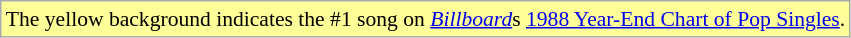<table class="wikitable" style="font-size:90%;">
<tr>
<td style="background:#ff9;">The yellow background indicates the #1 song on <a href='#'><em>Billboard</em></a>s <a href='#'>1988 Year-End Chart of Pop Singles</a>.</td>
</tr>
</table>
